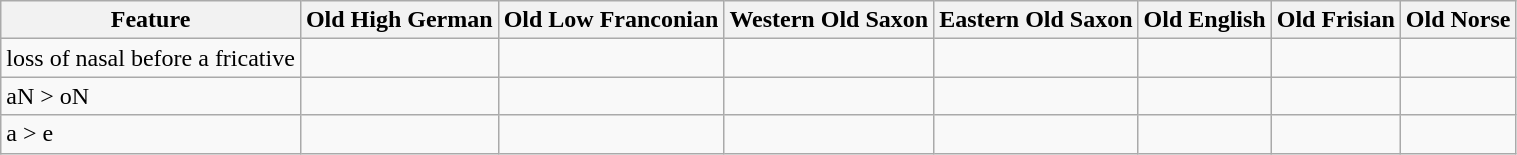<table class="wikitable">
<tr>
<th>Feature</th>
<th>Old High German</th>
<th>Old Low Franconian</th>
<th>Western Old Saxon</th>
<th>Eastern Old Saxon</th>
<th>Old English</th>
<th>Old Frisian</th>
<th>Old Norse</th>
</tr>
<tr>
<td>loss of nasal before a fricative</td>
<td></td>
<td></td>
<td></td>
<td></td>
<td></td>
<td></td>
<td></td>
</tr>
<tr>
<td>aN > oN</td>
<td></td>
<td></td>
<td></td>
<td></td>
<td></td>
<td></td>
<td></td>
</tr>
<tr>
<td>a > e</td>
<td></td>
<td></td>
<td></td>
<td></td>
<td></td>
<td></td>
<td></td>
</tr>
</table>
